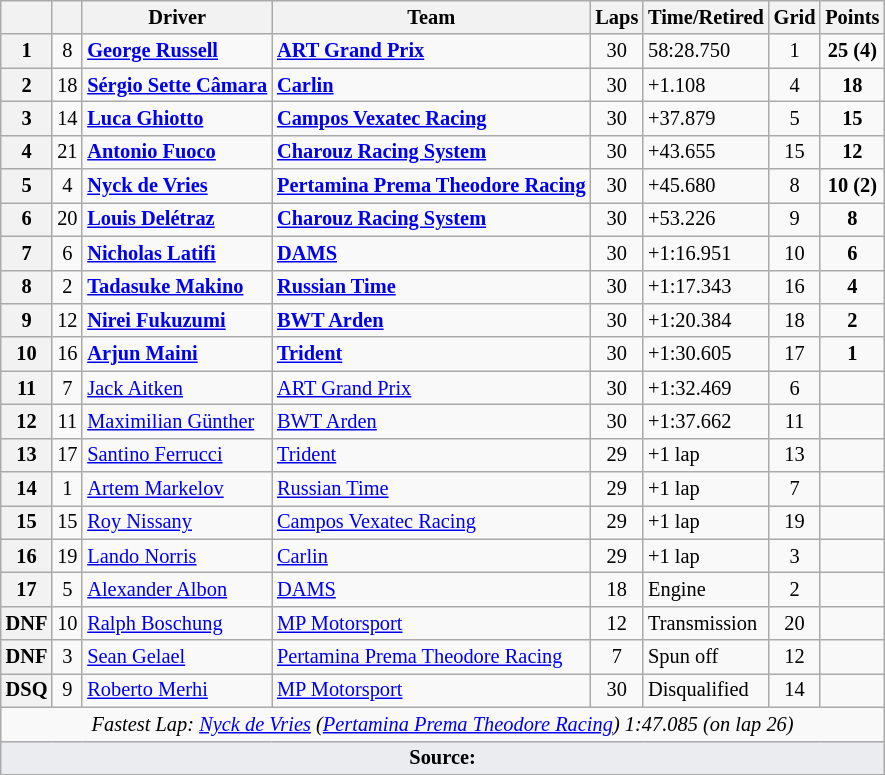<table class="wikitable" style="font-size: 85%;">
<tr>
<th></th>
<th></th>
<th>Driver</th>
<th>Team</th>
<th>Laps</th>
<th>Time/Retired</th>
<th>Grid</th>
<th>Points</th>
</tr>
<tr>
<th>1</th>
<td align="center">8</td>
<td> <strong><a href='#'>George Russell</a></strong></td>
<td><strong><a href='#'>ART Grand Prix</a></strong></td>
<td align="center">30</td>
<td>58:28.750</td>
<td align="center">1</td>
<td align="center"><strong>25 (4)</strong></td>
</tr>
<tr>
<th>2</th>
<td align="center">18</td>
<td> <strong><a href='#'>Sérgio Sette Câmara</a></strong></td>
<td><strong><a href='#'>Carlin</a></strong></td>
<td align="center">30</td>
<td>+1.108</td>
<td align="center">4</td>
<td align="center"><strong>18</strong></td>
</tr>
<tr>
<th>3</th>
<td align="center">14</td>
<td> <strong><a href='#'>Luca Ghiotto</a></strong></td>
<td><strong><a href='#'>Campos Vexatec Racing</a></strong></td>
<td align="center">30</td>
<td>+37.879</td>
<td align="center">5</td>
<td align="center"><strong>15</strong></td>
</tr>
<tr>
<th>4</th>
<td align="center">21</td>
<td> <strong><a href='#'>Antonio Fuoco</a></strong></td>
<td><strong><a href='#'>Charouz Racing System</a></strong></td>
<td align="center">30</td>
<td>+43.655</td>
<td align="center">15</td>
<td align="center"><strong>12</strong></td>
</tr>
<tr>
<th>5</th>
<td align="center">4</td>
<td> <strong><a href='#'>Nyck de Vries</a></strong></td>
<td><strong><a href='#'>Pertamina Prema Theodore Racing</a></strong></td>
<td align="center">30</td>
<td>+45.680</td>
<td align="center">8</td>
<td align="center"><strong>10 (2)</strong></td>
</tr>
<tr>
<th>6</th>
<td align="center">20</td>
<td> <strong><a href='#'>Louis Delétraz</a></strong></td>
<td><strong><a href='#'>Charouz Racing System</a></strong></td>
<td align="center">30</td>
<td>+53.226</td>
<td align="center">9</td>
<td align="center"><strong>8</strong></td>
</tr>
<tr>
<th>7</th>
<td align="center">6</td>
<td> <strong><a href='#'>Nicholas Latifi</a></strong></td>
<td><strong><a href='#'>DAMS</a></strong></td>
<td align="center">30</td>
<td>+1:16.951</td>
<td align="center">10</td>
<td align="center"><strong>6</strong></td>
</tr>
<tr>
<th>8</th>
<td align="center">2</td>
<td> <strong><a href='#'>Tadasuke Makino</a></strong></td>
<td><strong><a href='#'>Russian Time</a></strong></td>
<td align="center">30</td>
<td>+1:17.343</td>
<td align="center">16</td>
<td align="center"><strong>4</strong></td>
</tr>
<tr>
<th>9</th>
<td align="center">12</td>
<td> <strong><a href='#'>Nirei Fukuzumi</a></strong></td>
<td><strong><a href='#'>BWT Arden</a></strong></td>
<td align="center">30</td>
<td>+1:20.384</td>
<td align="center">18</td>
<td align="center"><strong>2</strong></td>
</tr>
<tr>
<th>10</th>
<td align="center">16</td>
<td> <strong><a href='#'>Arjun Maini</a></strong></td>
<td><strong><a href='#'>Trident</a></strong></td>
<td align="center">30</td>
<td>+1:30.605</td>
<td align="center">17</td>
<td align="center"><strong>1</strong></td>
</tr>
<tr>
<th>11</th>
<td align="center">7</td>
<td> <a href='#'>Jack Aitken</a></td>
<td><a href='#'>ART Grand Prix</a></td>
<td align="center">30</td>
<td>+1:32.469</td>
<td align="center">6</td>
<td align="center"></td>
</tr>
<tr>
<th>12</th>
<td align="center">11</td>
<td> <a href='#'>Maximilian Günther</a></td>
<td><a href='#'>BWT Arden</a></td>
<td align="center">30</td>
<td>+1:37.662</td>
<td align="center">11</td>
<td align="center"></td>
</tr>
<tr>
<th>13</th>
<td align="center">17</td>
<td> <a href='#'>Santino Ferrucci</a></td>
<td><a href='#'>Trident</a></td>
<td align="center">29</td>
<td>+1 lap</td>
<td align="center">13</td>
<td align="center"></td>
</tr>
<tr>
<th>14</th>
<td align="center">1</td>
<td> <a href='#'>Artem Markelov</a></td>
<td><a href='#'>Russian Time</a></td>
<td align="center">29</td>
<td>+1 lap</td>
<td align="center">7</td>
<td align="center"></td>
</tr>
<tr>
<th>15</th>
<td align="center">15</td>
<td> <a href='#'>Roy Nissany</a></td>
<td><a href='#'>Campos Vexatec Racing</a></td>
<td align="center">29</td>
<td>+1 lap</td>
<td align="center">19</td>
<td align="center"></td>
</tr>
<tr>
<th>16</th>
<td align="center">19</td>
<td> <a href='#'>Lando Norris</a></td>
<td><a href='#'>Carlin</a></td>
<td align="center">29</td>
<td>+1 lap</td>
<td align="center">3</td>
<td align="center"></td>
</tr>
<tr>
<th>17</th>
<td align="center">5</td>
<td> <a href='#'>Alexander Albon</a></td>
<td><a href='#'>DAMS</a></td>
<td align="center">18</td>
<td>Engine</td>
<td align="center">2</td>
<td align="center"></td>
</tr>
<tr>
<th>DNF</th>
<td align="center">10</td>
<td> <a href='#'>Ralph Boschung</a></td>
<td><a href='#'>MP Motorsport</a></td>
<td align="center">12</td>
<td>Transmission</td>
<td align="center">20</td>
<td align="center"></td>
</tr>
<tr>
<th>DNF</th>
<td align="center">3</td>
<td> <a href='#'>Sean Gelael</a></td>
<td><a href='#'>Pertamina Prema Theodore Racing</a></td>
<td align="center">7</td>
<td>Spun off</td>
<td align="center">12</td>
<td align="center"></td>
</tr>
<tr>
<th>DSQ</th>
<td align="center">9</td>
<td> <a href='#'>Roberto Merhi</a></td>
<td><a href='#'>MP Motorsport</a></td>
<td align="center">30</td>
<td>Disqualified</td>
<td align="center">14</td>
<td align="center"></td>
</tr>
<tr>
<td colspan="8" align="center"><em>Fastest Lap: <a href='#'>Nyck de Vries</a> (<a href='#'>Pertamina Prema Theodore Racing</a>) 1:47.085 (on lap 26)</em></td>
</tr>
<tr>
<td style="background:#eaecf0; text-align:center;" colspan="8"><strong>Source:</strong></td>
</tr>
<tr>
</tr>
</table>
